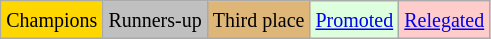<table class="wikitable">
<tr>
<td bgcolor=gold><small>Champions</small></td>
<td bgcolor=silver><small>Runners-up</small></td>
<td bgcolor=#deb678><small>Third place</small></td>
<td bgcolor="#DDFFDD"><small><a href='#'>Promoted</a></small></td>
<td bgcolor="#FFCCCC"><small><a href='#'>Relegated</a></small></td>
</tr>
</table>
